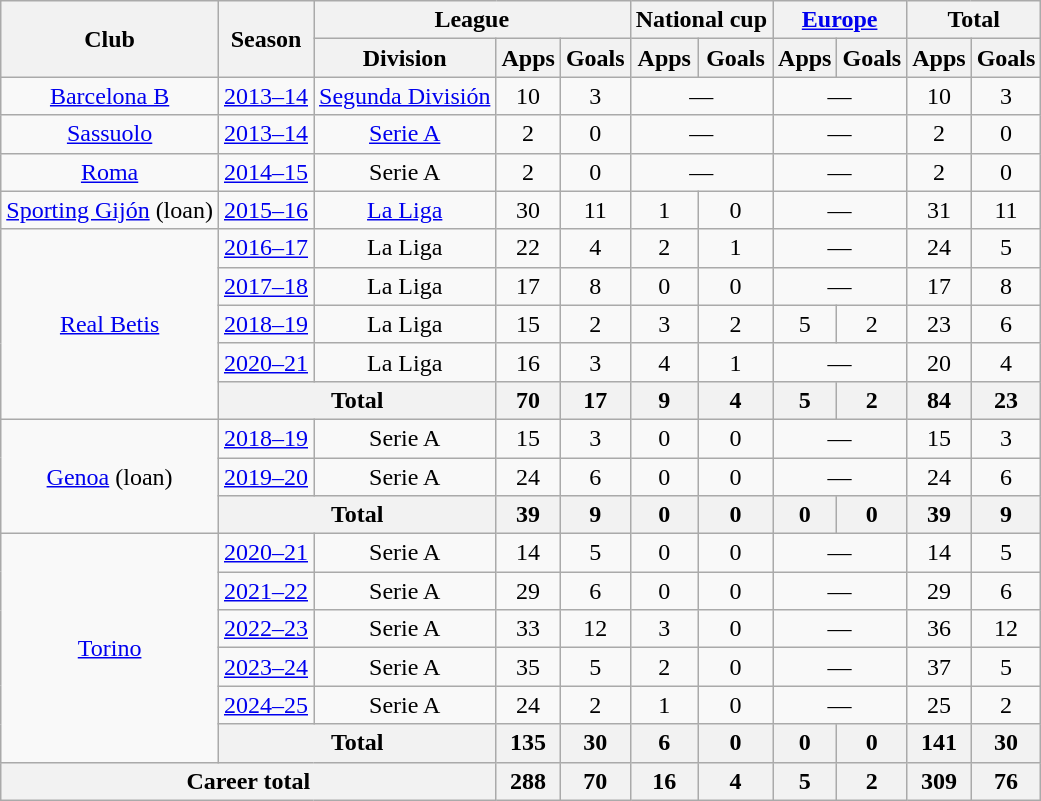<table class="wikitable" style="text-align: center;">
<tr>
<th rowspan="2">Club</th>
<th rowspan="2">Season</th>
<th colspan="3">League</th>
<th colspan="2">National cup</th>
<th colspan="2"><a href='#'>Europe</a></th>
<th colspan="2">Total</th>
</tr>
<tr>
<th>Division</th>
<th>Apps</th>
<th>Goals</th>
<th>Apps</th>
<th>Goals</th>
<th>Apps</th>
<th>Goals</th>
<th>Apps</th>
<th>Goals</th>
</tr>
<tr>
<td><a href='#'>Barcelona B</a></td>
<td><a href='#'>2013–14</a></td>
<td><a href='#'>Segunda División</a></td>
<td>10</td>
<td>3</td>
<td colspan="2">—</td>
<td colspan=2>—</td>
<td>10</td>
<td>3</td>
</tr>
<tr>
<td><a href='#'>Sassuolo</a></td>
<td><a href='#'>2013–14</a></td>
<td><a href='#'>Serie A</a></td>
<td>2</td>
<td>0</td>
<td colspan="2">—</td>
<td colspan=2>—</td>
<td>2</td>
<td>0</td>
</tr>
<tr>
<td><a href='#'>Roma</a></td>
<td><a href='#'>2014–15</a></td>
<td>Serie A</td>
<td>2</td>
<td>0</td>
<td colspan="2">—</td>
<td colspan="2">—</td>
<td>2</td>
<td>0</td>
</tr>
<tr>
<td><a href='#'>Sporting Gijón</a> (loan)</td>
<td><a href='#'>2015–16</a></td>
<td><a href='#'>La Liga</a></td>
<td>30</td>
<td>11</td>
<td>1</td>
<td>0</td>
<td colspan="2">—</td>
<td>31</td>
<td>11</td>
</tr>
<tr>
<td rowspan="5"><a href='#'>Real Betis</a></td>
<td><a href='#'>2016–17</a></td>
<td>La Liga</td>
<td>22</td>
<td>4</td>
<td>2</td>
<td>1</td>
<td colspan="2">—</td>
<td>24</td>
<td>5</td>
</tr>
<tr>
<td><a href='#'>2017–18</a></td>
<td>La Liga</td>
<td>17</td>
<td>8</td>
<td>0</td>
<td>0</td>
<td colspan="2">—</td>
<td>17</td>
<td>8</td>
</tr>
<tr>
<td><a href='#'>2018–19</a></td>
<td>La Liga</td>
<td>15</td>
<td>2</td>
<td>3</td>
<td>2</td>
<td>5</td>
<td>2</td>
<td>23</td>
<td>6</td>
</tr>
<tr>
<td><a href='#'>2020–21</a></td>
<td>La Liga</td>
<td>16</td>
<td>3</td>
<td>4</td>
<td>1</td>
<td colspan="2">—</td>
<td>20</td>
<td>4</td>
</tr>
<tr>
<th colspan="2">Total</th>
<th>70</th>
<th>17</th>
<th>9</th>
<th>4</th>
<th>5</th>
<th>2</th>
<th>84</th>
<th>23</th>
</tr>
<tr>
<td rowspan="3"><a href='#'>Genoa</a> (loan)</td>
<td><a href='#'>2018–19</a></td>
<td>Serie A</td>
<td>15</td>
<td>3</td>
<td>0</td>
<td>0</td>
<td colspan="2">—</td>
<td>15</td>
<td>3</td>
</tr>
<tr>
<td><a href='#'>2019–20</a></td>
<td>Serie A</td>
<td>24</td>
<td>6</td>
<td>0</td>
<td>0</td>
<td colspan="2">—</td>
<td>24</td>
<td>6</td>
</tr>
<tr>
<th colspan="2">Total</th>
<th>39</th>
<th>9</th>
<th>0</th>
<th>0</th>
<th>0</th>
<th>0</th>
<th>39</th>
<th>9</th>
</tr>
<tr>
<td rowspan="6"><a href='#'>Torino</a></td>
<td><a href='#'>2020–21</a></td>
<td>Serie A</td>
<td>14</td>
<td>5</td>
<td>0</td>
<td>0</td>
<td colspan="2">—</td>
<td>14</td>
<td>5</td>
</tr>
<tr>
<td><a href='#'>2021–22</a></td>
<td>Serie A</td>
<td>29</td>
<td>6</td>
<td>0</td>
<td>0</td>
<td colspan="2">—</td>
<td>29</td>
<td>6</td>
</tr>
<tr>
<td><a href='#'>2022–23</a></td>
<td>Serie A</td>
<td>33</td>
<td>12</td>
<td>3</td>
<td>0</td>
<td colspan="2">—</td>
<td>36</td>
<td>12</td>
</tr>
<tr>
<td><a href='#'>2023–24</a></td>
<td>Serie A</td>
<td>35</td>
<td>5</td>
<td>2</td>
<td>0</td>
<td colspan="2">—</td>
<td>37</td>
<td>5</td>
</tr>
<tr>
<td><a href='#'>2024–25</a></td>
<td>Serie A</td>
<td>24</td>
<td>2</td>
<td>1</td>
<td>0</td>
<td colspan="2">—</td>
<td>25</td>
<td>2</td>
</tr>
<tr>
<th colspan="2">Total</th>
<th>135</th>
<th>30</th>
<th>6</th>
<th>0</th>
<th>0</th>
<th>0</th>
<th>141</th>
<th>30</th>
</tr>
<tr>
<th colspan="3">Career total</th>
<th>288</th>
<th>70</th>
<th>16</th>
<th>4</th>
<th>5</th>
<th>2</th>
<th>309</th>
<th>76</th>
</tr>
</table>
